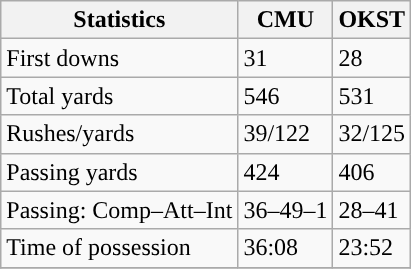<table class="wikitable" style="float: left;">
<tr>
<th>Statistics</th>
<th>CMU</th>
<th>OKST</th>
</tr>
<tr>
<td>First downs</td>
<td>31</td>
<td>28</td>
</tr>
<tr>
<td>Total yards</td>
<td>546</td>
<td>531</td>
</tr>
<tr>
<td>Rushes/yards</td>
<td>39/122</td>
<td>32/125</td>
</tr>
<tr>
<td>Passing yards</td>
<td>424</td>
<td>406</td>
</tr>
<tr>
<td>Passing: Comp–Att–Int</td>
<td>36–49–1</td>
<td>28–41</td>
</tr>
<tr>
<td>Time of possession</td>
<td>36:08</td>
<td>23:52</td>
</tr>
<tr>
</tr>
</table>
